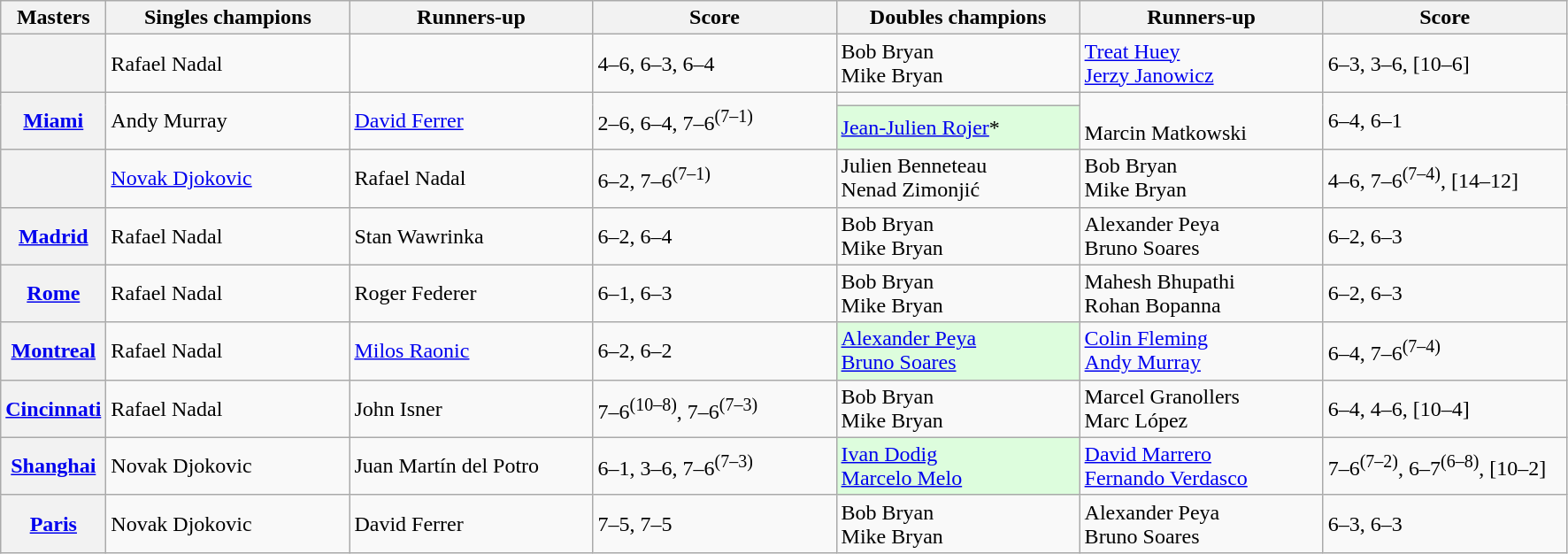<table class="wikitable plainrowheaders">
<tr>
<th scope="col">Masters</th>
<th scope="col" style="width:11em">Singles champions</th>
<th scope="col" style="width:11em">Runners-up</th>
<th scope="col" style="width:11em">Score</th>
<th scope="col" style="width:11em">Doubles champions</th>
<th scope="col" style="width:11em">Runners-up</th>
<th scope="col" style="width:11em">Score</th>
</tr>
<tr>
<th scope="row"><br></th>
<td> Rafael Nadal</td>
<td></td>
<td>4–6, 6–3, 6–4</td>
<td> Bob Bryan <br>  Mike Bryan</td>
<td> <a href='#'>Treat Huey</a> <br>  <a href='#'>Jerzy Janowicz</a></td>
<td>6–3, 3–6, [10–6]</td>
</tr>
<tr>
<th scope="row" rowspan=2><a href='#'><strong>Miami</strong></a><br></th>
<td rowspan=2> Andy Murray</td>
<td rowspan=2> <a href='#'>David Ferrer</a></td>
<td rowspan=2>2–6, 6–4, 7–6<sup>(7–1)</sup></td>
<td></td>
<td rowspan=2><br>  Marcin Matkowski</td>
<td rowspan=2>6–4, 6–1</td>
</tr>
<tr>
<td style="background-color: #ddfddd"> <a href='#'>Jean-Julien Rojer</a>*</td>
</tr>
<tr>
<th scope="row"><br></th>
<td> <a href='#'>Novak Djokovic</a></td>
<td> Rafael Nadal</td>
<td>6–2, 7–6<sup>(7–1)</sup></td>
<td> Julien Benneteau <br>  Nenad Zimonjić</td>
<td> Bob Bryan <br>  Mike Bryan</td>
<td>4–6, 7–6<sup>(7–4)</sup>, [14–12]</td>
</tr>
<tr>
<th scope="row"><a href='#'><strong>Madrid</strong></a><br></th>
<td> Rafael Nadal</td>
<td> Stan Wawrinka</td>
<td>6–2, 6–4</td>
<td> Bob Bryan <br>  Mike Bryan</td>
<td> Alexander Peya <br>  Bruno Soares</td>
<td>6–2, 6–3</td>
</tr>
<tr>
<th scope="row"><a href='#'><strong>Rome</strong></a><br></th>
<td> Rafael Nadal</td>
<td> Roger Federer</td>
<td>6–1, 6–3</td>
<td> Bob Bryan<br> Mike Bryan</td>
<td> Mahesh Bhupathi<br> Rohan Bopanna</td>
<td>6–2, 6–3</td>
</tr>
<tr>
<th scope="row"><a href='#'><strong>Montreal</strong></a><br></th>
<td> Rafael Nadal</td>
<td> <a href='#'>Milos Raonic</a></td>
<td>6–2, 6–2</td>
<td style="background-color: #ddfddd"> <a href='#'>Alexander Peya</a> <br>  <a href='#'>Bruno Soares</a></td>
<td> <a href='#'>Colin Fleming</a> <br>  <a href='#'>Andy Murray</a></td>
<td>6–4, 7–6<sup>(7–4)</sup></td>
</tr>
<tr>
<th scope="row"><a href='#'><strong>Cincinnati</strong></a><br></th>
<td> Rafael Nadal</td>
<td> John Isner</td>
<td>7–6<sup>(10–8)</sup>, 7–6<sup>(7–3)</sup></td>
<td> Bob Bryan<br> Mike Bryan</td>
<td> Marcel Granollers <br>  Marc López</td>
<td>6–4, 4–6, [10–4]</td>
</tr>
<tr>
<th scope="row"><a href='#'><strong>Shanghai</strong></a><br></th>
<td> Novak Djokovic</td>
<td> Juan Martín del Potro</td>
<td>6–1, 3–6, 7–6<sup>(7–3)</sup></td>
<td style="background-color: #ddfddd"> <a href='#'>Ivan Dodig</a> <br>  <a href='#'>Marcelo Melo</a></td>
<td> <a href='#'>David Marrero</a> <br>  <a href='#'>Fernando Verdasco</a></td>
<td>7–6<sup>(7–2)</sup>, 6–7<sup>(6–8)</sup>, [10–2]</td>
</tr>
<tr>
<th scope="row"><a href='#'><strong>Paris</strong></a><br></th>
<td> Novak Djokovic</td>
<td> David Ferrer</td>
<td>7–5, 7–5</td>
<td> Bob Bryan<br> Mike Bryan</td>
<td> Alexander Peya <br>  Bruno Soares</td>
<td>6–3, 6–3</td>
</tr>
</table>
